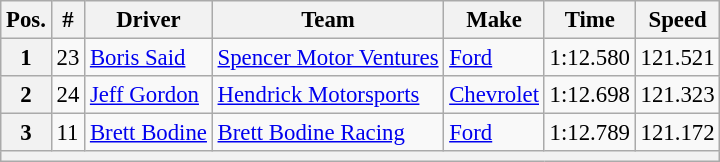<table class="wikitable" style="font-size:95%">
<tr>
<th>Pos.</th>
<th>#</th>
<th>Driver</th>
<th>Team</th>
<th>Make</th>
<th>Time</th>
<th>Speed</th>
</tr>
<tr>
<th>1</th>
<td>23</td>
<td><a href='#'>Boris Said</a></td>
<td><a href='#'>Spencer Motor Ventures</a></td>
<td><a href='#'>Ford</a></td>
<td>1:12.580</td>
<td>121.521</td>
</tr>
<tr>
<th>2</th>
<td>24</td>
<td><a href='#'>Jeff Gordon</a></td>
<td><a href='#'>Hendrick Motorsports</a></td>
<td><a href='#'>Chevrolet</a></td>
<td>1:12.698</td>
<td>121.323</td>
</tr>
<tr>
<th>3</th>
<td>11</td>
<td><a href='#'>Brett Bodine</a></td>
<td><a href='#'>Brett Bodine Racing</a></td>
<td><a href='#'>Ford</a></td>
<td>1:12.789</td>
<td>121.172</td>
</tr>
<tr>
<th colspan="7"></th>
</tr>
</table>
